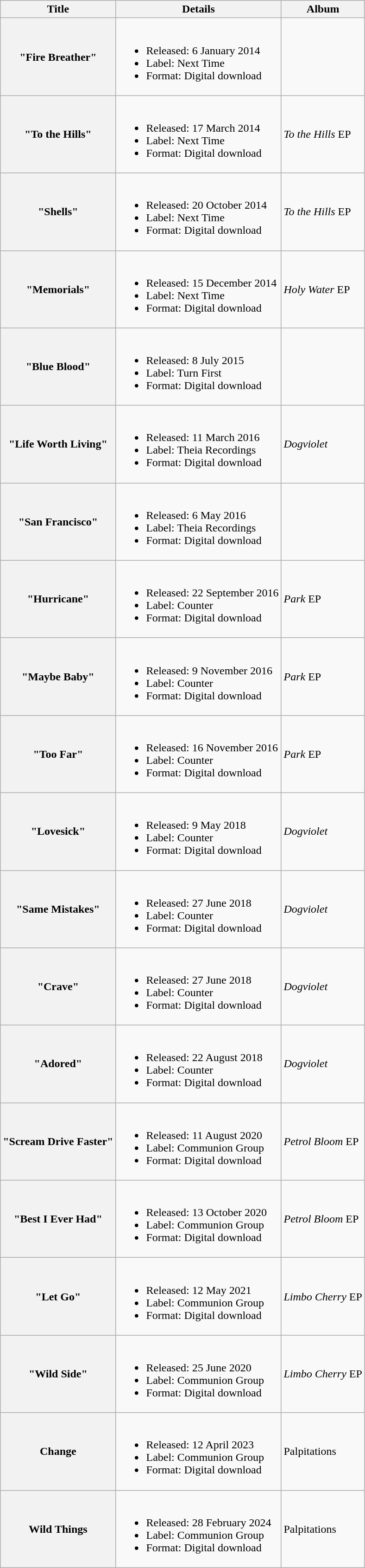<table class="wikitable plainrowheaders">
<tr>
<th>Title</th>
<th>Details</th>
<th>Album</th>
</tr>
<tr>
<th scope="row">"Fire Breather"</th>
<td><br><ul><li>Released: 6 January 2014</li><li>Label: Next Time</li><li>Format: Digital download</li></ul></td>
<td></td>
</tr>
<tr>
<th scope="row">"To the Hills"</th>
<td><br><ul><li>Released: 17 March 2014</li><li>Label: Next Time</li><li>Format: Digital download</li></ul></td>
<td><em>To the Hills</em> EP</td>
</tr>
<tr>
<th scope="row">"Shells"</th>
<td><br><ul><li>Released: 20 October 2014</li><li>Label: Next Time</li><li>Format: Digital download</li></ul></td>
<td><em>To the Hills</em> EP</td>
</tr>
<tr>
<th scope="row">"Memorials"</th>
<td><br><ul><li>Released: 15 December 2014</li><li>Label: Next Time</li><li>Format: Digital download</li></ul></td>
<td><em>Holy Water</em> EP</td>
</tr>
<tr>
<th scope="row">"Blue Blood"</th>
<td><br><ul><li>Released: 8 July 2015</li><li>Label: Turn First</li><li>Format: Digital download</li></ul></td>
<td></td>
</tr>
<tr>
<th scope="row">"Life Worth Living"</th>
<td><br><ul><li>Released: 11 March 2016</li><li>Label: Theia Recordings</li><li>Format: Digital download</li></ul></td>
<td><em>Dogviolet</em></td>
</tr>
<tr>
<th scope="row">"San Francisco"</th>
<td><br><ul><li>Released: 6 May 2016</li><li>Label: Theia Recordings</li><li>Format: Digital download</li></ul></td>
<td></td>
</tr>
<tr>
<th scope="row">"Hurricane"</th>
<td><br><ul><li>Released: 22 September 2016</li><li>Label: Counter</li><li>Format: Digital download</li></ul></td>
<td><em>Park</em> EP</td>
</tr>
<tr>
<th scope="row">"Maybe Baby"</th>
<td><br><ul><li>Released: 9 November 2016</li><li>Label: Counter</li><li>Format: Digital download</li></ul></td>
<td><em>Park</em> EP</td>
</tr>
<tr>
<th scope="row">"Too Far"</th>
<td><br><ul><li>Released: 16 November 2016</li><li>Label: Counter</li><li>Format: Digital download</li></ul></td>
<td><em>Park</em> EP</td>
</tr>
<tr>
<th scope="row">"Lovesick"</th>
<td><br><ul><li>Released: 9 May 2018</li><li>Label: Counter</li><li>Format: Digital download</li></ul></td>
<td><em>Dogviolet</em></td>
</tr>
<tr>
<th scope="row">"Same Mistakes"</th>
<td><br><ul><li>Released: 27 June 2018</li><li>Label: Counter</li><li>Format: Digital download</li></ul></td>
<td><em>Dogviolet</em></td>
</tr>
<tr>
<th scope="row">"Crave"</th>
<td><br><ul><li>Released: 27 June 2018</li><li>Label: Counter</li><li>Format: Digital download</li></ul></td>
<td><em>Dogviolet</em></td>
</tr>
<tr>
<th scope="row">"Adored"</th>
<td><br><ul><li>Released: 22 August 2018</li><li>Label: Counter</li><li>Format: Digital download</li></ul></td>
<td><em>Dogviolet</em></td>
</tr>
<tr>
<th scope="row">"Scream Drive Faster"</th>
<td><br><ul><li>Released: 11 August 2020</li><li>Label: Communion Group</li><li>Format: Digital download</li></ul></td>
<td><em>Petrol Bloom</em> EP</td>
</tr>
<tr>
<th scope="row">"Best I Ever Had"</th>
<td><br><ul><li>Released: 13 October 2020</li><li>Label: Communion Group</li><li>Format: Digital download</li></ul></td>
<td><em>Petrol Bloom</em> EP</td>
</tr>
<tr>
<th scope="row">"Let Go"</th>
<td><br><ul><li>Released: 12 May 2021</li><li>Label: Communion Group</li><li>Format: Digital download</li></ul></td>
<td><em>Limbo Cherry</em>  EP</td>
</tr>
<tr>
<th scope="row">"Wild Side"</th>
<td><br><ul><li>Released: 25 June 2020</li><li>Label: Communion Group</li><li>Format: Digital download</li></ul></td>
<td><em>Limbo Cherry</em> EP</td>
</tr>
<tr>
<th>Change</th>
<td><br><ul><li>Released: 12 April 2023</li><li>Label: Communion Group</li><li>Format: Digital download</li></ul></td>
<td>Palpitations</td>
</tr>
<tr>
<th>Wild Things</th>
<td><br><ul><li>Released: 28 February 2024</li><li>Label: Communion Group</li><li>Format: Digital download</li></ul></td>
<td>Palpitations</td>
</tr>
</table>
